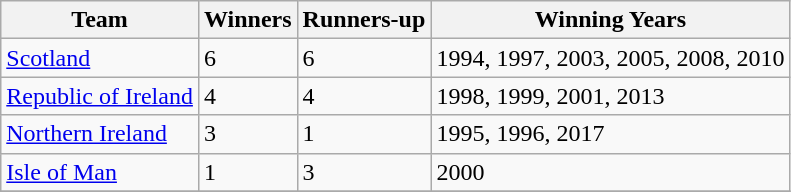<table class="wikitable">
<tr>
<th>Team</th>
<th>Winners</th>
<th>Runners-up</th>
<th>Winning Years</th>
</tr>
<tr>
<td><a href='#'>Scotland</a></td>
<td>6</td>
<td>6</td>
<td>1994, 1997, 2003, 2005, 2008, 2010</td>
</tr>
<tr>
<td><a href='#'>Republic of Ireland</a></td>
<td>4</td>
<td>4</td>
<td>1998, 1999, 2001, 2013</td>
</tr>
<tr>
<td><a href='#'>Northern Ireland</a></td>
<td>3</td>
<td>1</td>
<td>1995, 1996, 2017</td>
</tr>
<tr>
<td><a href='#'>Isle of Man</a></td>
<td>1</td>
<td>3</td>
<td>2000</td>
</tr>
<tr>
</tr>
</table>
